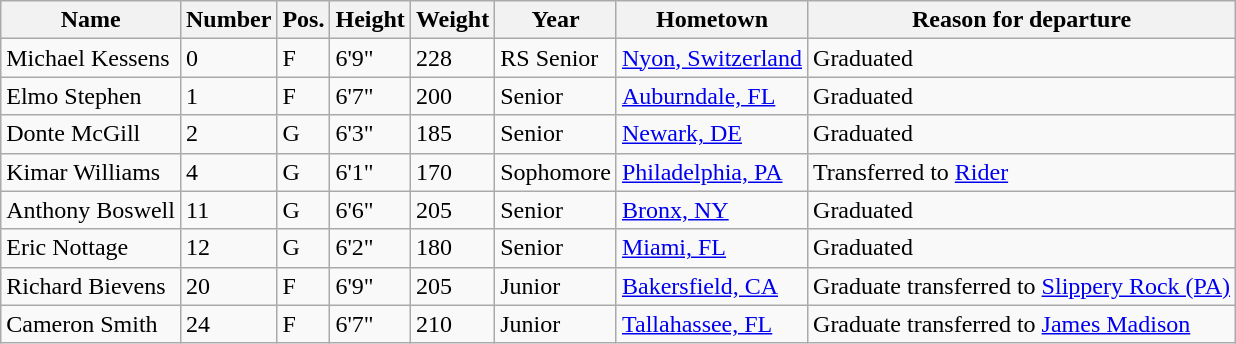<table class="wikitable sortable" border="1">
<tr>
<th>Name</th>
<th>Number</th>
<th>Pos.</th>
<th>Height</th>
<th>Weight</th>
<th>Year</th>
<th>Hometown</th>
<th class="unsortable">Reason for departure</th>
</tr>
<tr>
<td>Michael Kessens</td>
<td>0</td>
<td>F</td>
<td>6'9"</td>
<td>228</td>
<td>RS Senior</td>
<td><a href='#'>Nyon, Switzerland</a></td>
<td>Graduated</td>
</tr>
<tr>
<td>Elmo Stephen</td>
<td>1</td>
<td>F</td>
<td>6'7"</td>
<td>200</td>
<td>Senior</td>
<td><a href='#'>Auburndale, FL</a></td>
<td>Graduated</td>
</tr>
<tr>
<td>Donte McGill</td>
<td>2</td>
<td>G</td>
<td>6'3"</td>
<td>185</td>
<td>Senior</td>
<td><a href='#'>Newark, DE</a></td>
<td>Graduated</td>
</tr>
<tr>
<td>Kimar Williams</td>
<td>4</td>
<td>G</td>
<td>6'1"</td>
<td>170</td>
<td>Sophomore</td>
<td><a href='#'>Philadelphia, PA</a></td>
<td>Transferred to <a href='#'>Rider</a></td>
</tr>
<tr>
<td>Anthony Boswell</td>
<td>11</td>
<td>G</td>
<td>6'6"</td>
<td>205</td>
<td>Senior</td>
<td><a href='#'>Bronx, NY</a></td>
<td>Graduated</td>
</tr>
<tr>
<td>Eric Nottage</td>
<td>12</td>
<td>G</td>
<td>6'2"</td>
<td>180</td>
<td>Senior</td>
<td><a href='#'>Miami, FL</a></td>
<td>Graduated</td>
</tr>
<tr>
<td>Richard Bievens</td>
<td>20</td>
<td>F</td>
<td>6'9"</td>
<td>205</td>
<td>Junior</td>
<td><a href='#'>Bakersfield, CA</a></td>
<td>Graduate transferred to <a href='#'>Slippery Rock (PA)</a></td>
</tr>
<tr>
<td>Cameron Smith</td>
<td>24</td>
<td>F</td>
<td>6'7"</td>
<td>210</td>
<td>Junior</td>
<td><a href='#'>Tallahassee, FL</a></td>
<td>Graduate transferred to <a href='#'>James Madison</a></td>
</tr>
</table>
